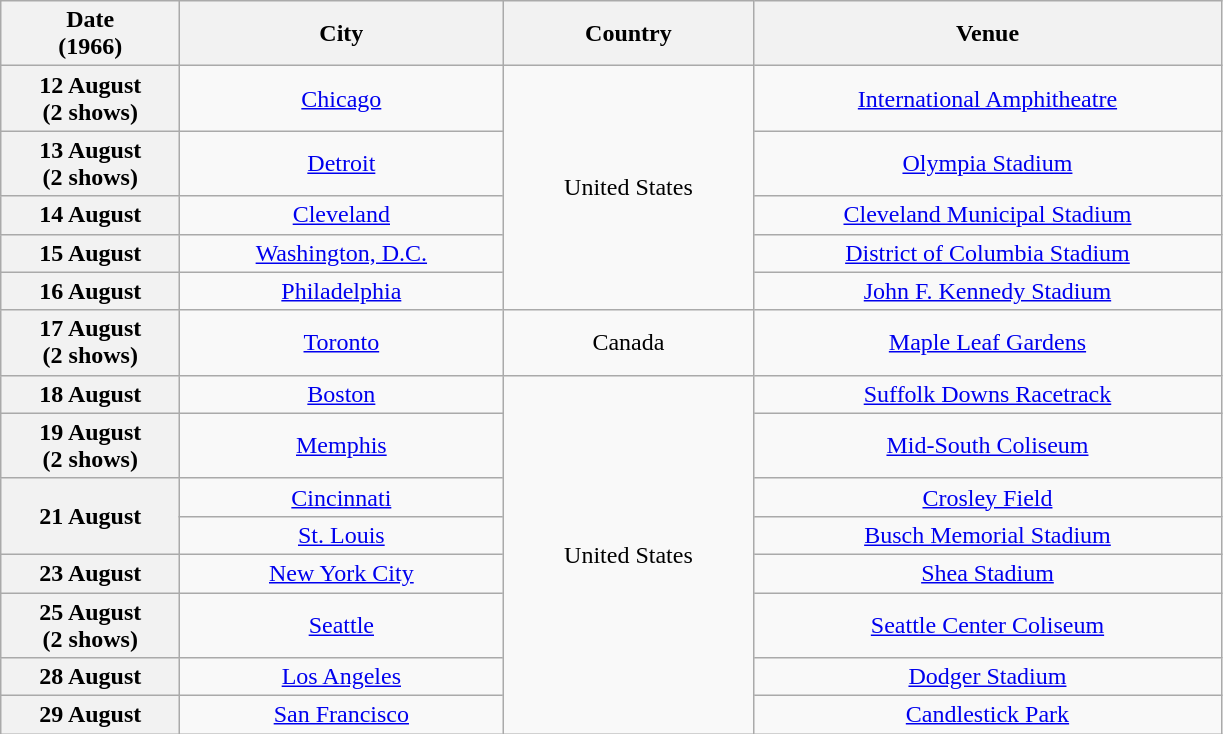<table class="wikitable plainrowheaders" style="text-align:center;">
<tr>
<th scope="col" style="width:7em;">Date<br>(1966)</th>
<th scope="col" style="width:13em;">City</th>
<th scope="col" style="width:10em;">Country</th>
<th scope="col" style="width:19em;">Venue</th>
</tr>
<tr>
<th scope="row" style="text-align: center;">12 August<br>(2 shows)</th>
<td><a href='#'>Chicago</a></td>
<td rowspan="5">United States</td>
<td><a href='#'>International Amphitheatre</a></td>
</tr>
<tr>
<th scope="row" style="text-align: center;">13 August<br>(2 shows)</th>
<td><a href='#'>Detroit</a></td>
<td><a href='#'>Olympia Stadium</a></td>
</tr>
<tr>
<th scope="row" style="text-align: center;">14 August</th>
<td><a href='#'>Cleveland</a></td>
<td><a href='#'>Cleveland Municipal Stadium</a></td>
</tr>
<tr>
<th scope="row" style="text-align: center;">15 August</th>
<td><a href='#'>Washington, D.C.</a></td>
<td><a href='#'>District of Columbia Stadium</a></td>
</tr>
<tr>
<th scope="row" style="text-align: center;">16 August</th>
<td><a href='#'>Philadelphia</a></td>
<td><a href='#'>John F. Kennedy Stadium</a></td>
</tr>
<tr>
<th scope="row" style="text-align: center;">17 August<br>(2 shows)</th>
<td><a href='#'>Toronto</a></td>
<td>Canada</td>
<td><a href='#'>Maple Leaf Gardens</a></td>
</tr>
<tr>
<th scope="row" style="text-align: center;">18 August</th>
<td><a href='#'>Boston</a></td>
<td rowspan="8">United States</td>
<td><a href='#'>Suffolk Downs Racetrack</a></td>
</tr>
<tr>
<th scope="row" style="text-align: center;">19 August<br>(2 shows)</th>
<td><a href='#'>Memphis</a></td>
<td><a href='#'>Mid-South Coliseum</a></td>
</tr>
<tr>
<th scope="row" style="text-align: center;" rowspan="2">21 August</th>
<td><a href='#'>Cincinnati</a></td>
<td><a href='#'>Crosley Field</a></td>
</tr>
<tr>
<td><a href='#'>St. Louis</a></td>
<td><a href='#'>Busch Memorial Stadium</a></td>
</tr>
<tr>
<th scope="row" style="text-align: center;">23 August</th>
<td><a href='#'>New York City</a></td>
<td><a href='#'>Shea Stadium</a></td>
</tr>
<tr>
<th scope="row" style="text-align: center;">25 August<br>(2 shows)</th>
<td><a href='#'>Seattle</a></td>
<td><a href='#'>Seattle Center Coliseum</a></td>
</tr>
<tr>
<th scope="row" style="text-align: center;">28 August</th>
<td><a href='#'>Los Angeles</a></td>
<td><a href='#'>Dodger Stadium</a></td>
</tr>
<tr>
<th scope="row" style="text-align: center;">29 August</th>
<td><a href='#'>San Francisco</a></td>
<td><a href='#'>Candlestick Park</a></td>
</tr>
</table>
